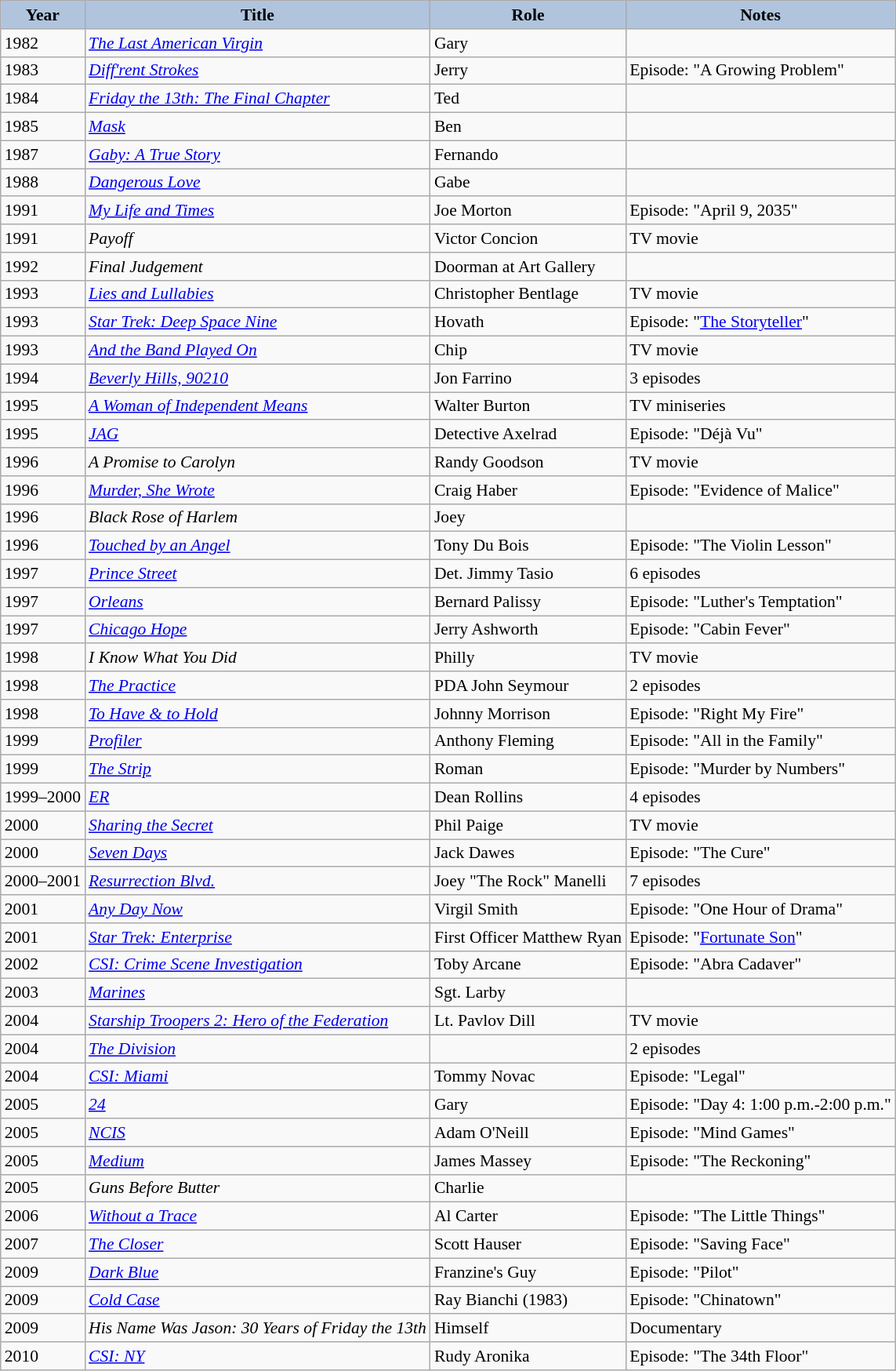<table class="wikitable" style="font-size:90%;">
<tr>
<th style="background:#B0C4DE;">Year</th>
<th style="background:#B0C4DE;">Title</th>
<th style="background:#B0C4DE;">Role</th>
<th style="background:#B0C4DE;">Notes</th>
</tr>
<tr>
<td>1982</td>
<td><em><a href='#'>The Last American Virgin</a></em></td>
<td>Gary</td>
<td></td>
</tr>
<tr>
<td>1983</td>
<td><em><a href='#'>Diff'rent Strokes</a></em></td>
<td>Jerry</td>
<td>Episode: "A Growing Problem"</td>
</tr>
<tr>
<td>1984</td>
<td><em><a href='#'>Friday the 13th: The Final Chapter</a></em></td>
<td>Ted</td>
<td></td>
</tr>
<tr>
<td>1985</td>
<td><em><a href='#'>Mask</a></em></td>
<td>Ben</td>
<td></td>
</tr>
<tr>
<td>1987</td>
<td><em><a href='#'>Gaby: A True Story</a></em></td>
<td>Fernando</td>
<td></td>
</tr>
<tr>
<td>1988</td>
<td><em><a href='#'>Dangerous Love</a></em></td>
<td>Gabe</td>
<td></td>
</tr>
<tr>
<td>1991</td>
<td><em><a href='#'>My Life and Times</a></em></td>
<td>Joe Morton</td>
<td>Episode: "April 9, 2035"</td>
</tr>
<tr>
<td>1991</td>
<td><em>Payoff</em></td>
<td>Victor Concion</td>
<td>TV movie</td>
</tr>
<tr>
<td>1992</td>
<td><em>Final Judgement</em></td>
<td>Doorman at Art Gallery</td>
<td></td>
</tr>
<tr>
<td>1993</td>
<td><em><a href='#'>Lies and Lullabies</a></em></td>
<td>Christopher Bentlage</td>
<td>TV movie</td>
</tr>
<tr>
<td>1993</td>
<td><em><a href='#'>Star Trek: Deep Space Nine</a></em></td>
<td>Hovath</td>
<td>Episode: "<a href='#'>The Storyteller</a>"</td>
</tr>
<tr>
<td>1993</td>
<td><em><a href='#'>And the Band Played On</a></em></td>
<td>Chip</td>
<td>TV movie</td>
</tr>
<tr>
<td>1994</td>
<td><em><a href='#'>Beverly Hills, 90210</a></em></td>
<td>Jon Farrino</td>
<td>3 episodes</td>
</tr>
<tr>
<td>1995</td>
<td><em><a href='#'>A Woman of Independent Means</a></em></td>
<td>Walter Burton</td>
<td>TV miniseries</td>
</tr>
<tr>
<td>1995</td>
<td><em><a href='#'>JAG</a></em></td>
<td>Detective Axelrad</td>
<td>Episode: "Déjà Vu"</td>
</tr>
<tr>
<td>1996</td>
<td><em>A Promise to Carolyn</em></td>
<td>Randy Goodson</td>
<td>TV movie</td>
</tr>
<tr>
<td>1996</td>
<td><em><a href='#'>Murder, She Wrote</a></em></td>
<td>Craig Haber</td>
<td>Episode: "Evidence of Malice"</td>
</tr>
<tr>
<td>1996</td>
<td><em>Black Rose of Harlem</em></td>
<td>Joey</td>
<td></td>
</tr>
<tr>
<td>1996</td>
<td><em><a href='#'>Touched by an Angel</a></em></td>
<td>Tony Du Bois</td>
<td>Episode: "The Violin Lesson"</td>
</tr>
<tr>
<td>1997</td>
<td><em><a href='#'>Prince Street</a></em></td>
<td>Det. Jimmy Tasio</td>
<td>6 episodes</td>
</tr>
<tr>
<td>1997</td>
<td><em><a href='#'>Orleans</a></em></td>
<td>Bernard Palissy</td>
<td>Episode: "Luther's Temptation"</td>
</tr>
<tr>
<td>1997</td>
<td><em><a href='#'>Chicago Hope</a></em></td>
<td>Jerry Ashworth</td>
<td>Episode: "Cabin Fever"</td>
</tr>
<tr>
<td>1998</td>
<td><em>I Know What You Did</em></td>
<td>Philly</td>
<td>TV movie</td>
</tr>
<tr>
<td>1998</td>
<td><em><a href='#'>The Practice</a></em></td>
<td>PDA John Seymour</td>
<td>2 episodes</td>
</tr>
<tr>
<td>1998</td>
<td><em><a href='#'>To Have & to Hold</a></em></td>
<td>Johnny Morrison</td>
<td>Episode: "Right My Fire"</td>
</tr>
<tr>
<td>1999</td>
<td><em><a href='#'>Profiler</a></em></td>
<td>Anthony Fleming</td>
<td>Episode: "All in the Family"</td>
</tr>
<tr>
<td>1999</td>
<td><em><a href='#'>The Strip</a></em></td>
<td>Roman</td>
<td>Episode: "Murder by Numbers"</td>
</tr>
<tr>
<td>1999–2000</td>
<td><em><a href='#'>ER</a></em></td>
<td>Dean Rollins</td>
<td>4 episodes</td>
</tr>
<tr>
<td>2000</td>
<td><em><a href='#'>Sharing the Secret</a></em></td>
<td>Phil Paige</td>
<td>TV movie</td>
</tr>
<tr>
<td>2000</td>
<td><em><a href='#'>Seven Days</a></em></td>
<td>Jack Dawes</td>
<td>Episode: "The Cure"</td>
</tr>
<tr>
<td>2000–2001</td>
<td><em><a href='#'>Resurrection Blvd.</a></em></td>
<td>Joey "The Rock" Manelli</td>
<td>7 episodes</td>
</tr>
<tr>
<td>2001</td>
<td><em><a href='#'>Any Day Now</a></em></td>
<td>Virgil Smith</td>
<td>Episode: "One Hour of Drama"</td>
</tr>
<tr>
<td>2001</td>
<td><em><a href='#'>Star Trek: Enterprise</a></em></td>
<td>First Officer Matthew Ryan</td>
<td>Episode: "<a href='#'>Fortunate Son</a>"</td>
</tr>
<tr>
<td>2002</td>
<td><em><a href='#'>CSI: Crime Scene Investigation</a></em></td>
<td>Toby Arcane</td>
<td>Episode: "Abra Cadaver"</td>
</tr>
<tr>
<td>2003</td>
<td><em><a href='#'>Marines</a></em></td>
<td>Sgt. Larby</td>
<td></td>
</tr>
<tr>
<td>2004</td>
<td><em><a href='#'>Starship Troopers 2: Hero of the Federation</a></em></td>
<td>Lt. Pavlov Dill</td>
<td>TV movie</td>
</tr>
<tr>
<td>2004</td>
<td><em><a href='#'>The Division</a></em></td>
<td></td>
<td>2 episodes</td>
</tr>
<tr>
<td>2004</td>
<td><em><a href='#'>CSI: Miami</a></em></td>
<td>Tommy Novac</td>
<td>Episode: "Legal"</td>
</tr>
<tr>
<td>2005</td>
<td><em><a href='#'>24</a></em></td>
<td>Gary</td>
<td>Episode: "Day 4: 1:00 p.m.-2:00 p.m."</td>
</tr>
<tr>
<td>2005</td>
<td><em><a href='#'>NCIS</a></em></td>
<td>Adam O'Neill</td>
<td>Episode: "Mind Games"</td>
</tr>
<tr>
<td>2005</td>
<td><em><a href='#'>Medium</a></em></td>
<td>James Massey</td>
<td>Episode: "The Reckoning"</td>
</tr>
<tr>
<td>2005</td>
<td><em>Guns Before Butter</em></td>
<td>Charlie</td>
<td></td>
</tr>
<tr>
<td>2006</td>
<td><em><a href='#'>Without a Trace</a></em></td>
<td>Al Carter</td>
<td>Episode: "The Little Things"</td>
</tr>
<tr>
<td>2007</td>
<td><em><a href='#'>The Closer</a></em></td>
<td>Scott Hauser</td>
<td>Episode: "Saving Face"</td>
</tr>
<tr>
<td>2009</td>
<td><em><a href='#'>Dark Blue</a></em></td>
<td>Franzine's Guy</td>
<td>Episode: "Pilot"</td>
</tr>
<tr>
<td>2009</td>
<td><em><a href='#'>Cold Case</a></em></td>
<td>Ray Bianchi (1983)</td>
<td>Episode: "Chinatown"</td>
</tr>
<tr>
<td>2009</td>
<td><em>His Name Was Jason: 30 Years of Friday the 13th</em></td>
<td>Himself</td>
<td>Documentary</td>
</tr>
<tr>
<td>2010</td>
<td><em><a href='#'>CSI: NY</a></em></td>
<td>Rudy Aronika</td>
<td>Episode: "The 34th Floor"</td>
</tr>
</table>
